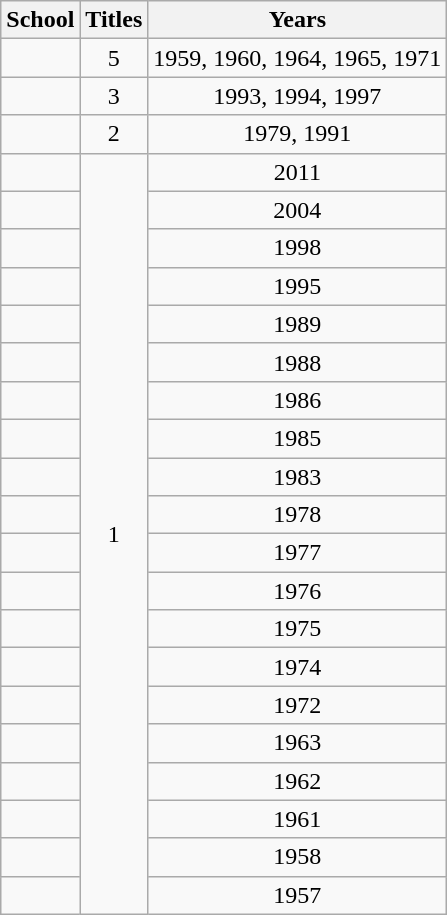<table class=wikitable style=text-align:center>
<tr>
<th>School</th>
<th>Titles</th>
<th>Years</th>
</tr>
<tr>
<td style=><em></em></td>
<td>5</td>
<td>1959, 1960, 1964, 1965, 1971</td>
</tr>
<tr>
<td style=><em></em></td>
<td>3</td>
<td>1993, 1994, 1997</td>
</tr>
<tr>
<td style=><em></em></td>
<td>2</td>
<td>1979, 1991</td>
</tr>
<tr>
<td style=><em></em></td>
<td rowspan=20>1</td>
<td>2011</td>
</tr>
<tr>
<td style=><em></em></td>
<td>2004</td>
</tr>
<tr>
<td style=><em></em></td>
<td>1998</td>
</tr>
<tr>
<td style=><em></em></td>
<td>1995</td>
</tr>
<tr>
<td style=><em></em></td>
<td>1989</td>
</tr>
<tr>
<td style=><em></em> </td>
<td>1988</td>
</tr>
<tr>
<td style=><em></em></td>
<td>1986</td>
</tr>
<tr>
<td style=><em></em></td>
<td>1985</td>
</tr>
<tr>
<td style=><em></em></td>
<td>1983</td>
</tr>
<tr>
<td style=><em></em></td>
<td>1978</td>
</tr>
<tr>
<td style=><em></em> </td>
<td>1977</td>
</tr>
<tr>
<td style=><em></em></td>
<td>1976</td>
</tr>
<tr>
<td style=><em></em></td>
<td>1975</td>
</tr>
<tr>
<td style=><em></em></td>
<td>1974</td>
</tr>
<tr>
<td style=><em></em></td>
<td>1972</td>
</tr>
<tr>
<td style=><em></em></td>
<td>1963</td>
</tr>
<tr>
<td style=><em></em></td>
<td>1962</td>
</tr>
<tr>
<td style=><em></em></td>
<td>1961</td>
</tr>
<tr>
<td style=><em></em></td>
<td>1958</td>
</tr>
<tr>
<td style=><em></em></td>
<td>1957</td>
</tr>
</table>
